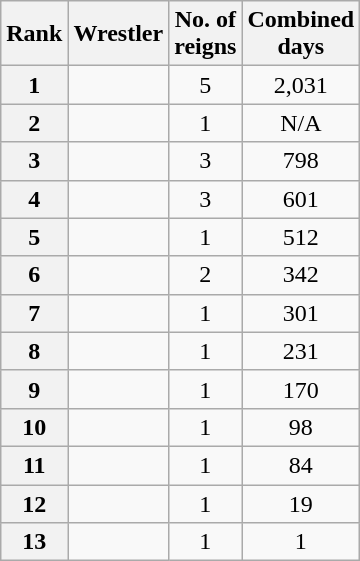<table class="wikitable sortable" style="text-align: center">
<tr>
<th>Rank</th>
<th>Wrestler</th>
<th>No. of<br>reigns</th>
<th data-sort-type="number">Combined<br>days</th>
</tr>
<tr>
<th>1</th>
<td></td>
<td>5</td>
<td>2,031</td>
</tr>
<tr>
<th>2</th>
<td></td>
<td>1</td>
<td>N/A</td>
</tr>
<tr>
<th>3</th>
<td></td>
<td>3</td>
<td>798</td>
</tr>
<tr>
<th>4</th>
<td></td>
<td>3</td>
<td>601</td>
</tr>
<tr>
<th>5</th>
<td></td>
<td>1</td>
<td>512</td>
</tr>
<tr>
<th>6</th>
<td></td>
<td>2</td>
<td>342</td>
</tr>
<tr>
<th>7</th>
<td></td>
<td>1</td>
<td>301</td>
</tr>
<tr>
<th>8</th>
<td></td>
<td>1</td>
<td>231</td>
</tr>
<tr>
<th>9</th>
<td></td>
<td>1</td>
<td>170</td>
</tr>
<tr>
<th>10</th>
<td></td>
<td>1</td>
<td>98</td>
</tr>
<tr>
<th>11</th>
<td></td>
<td>1</td>
<td>84</td>
</tr>
<tr>
<th>12</th>
<td></td>
<td>1</td>
<td>19</td>
</tr>
<tr>
<th>13</th>
<td></td>
<td>1</td>
<td>1</td>
</tr>
</table>
